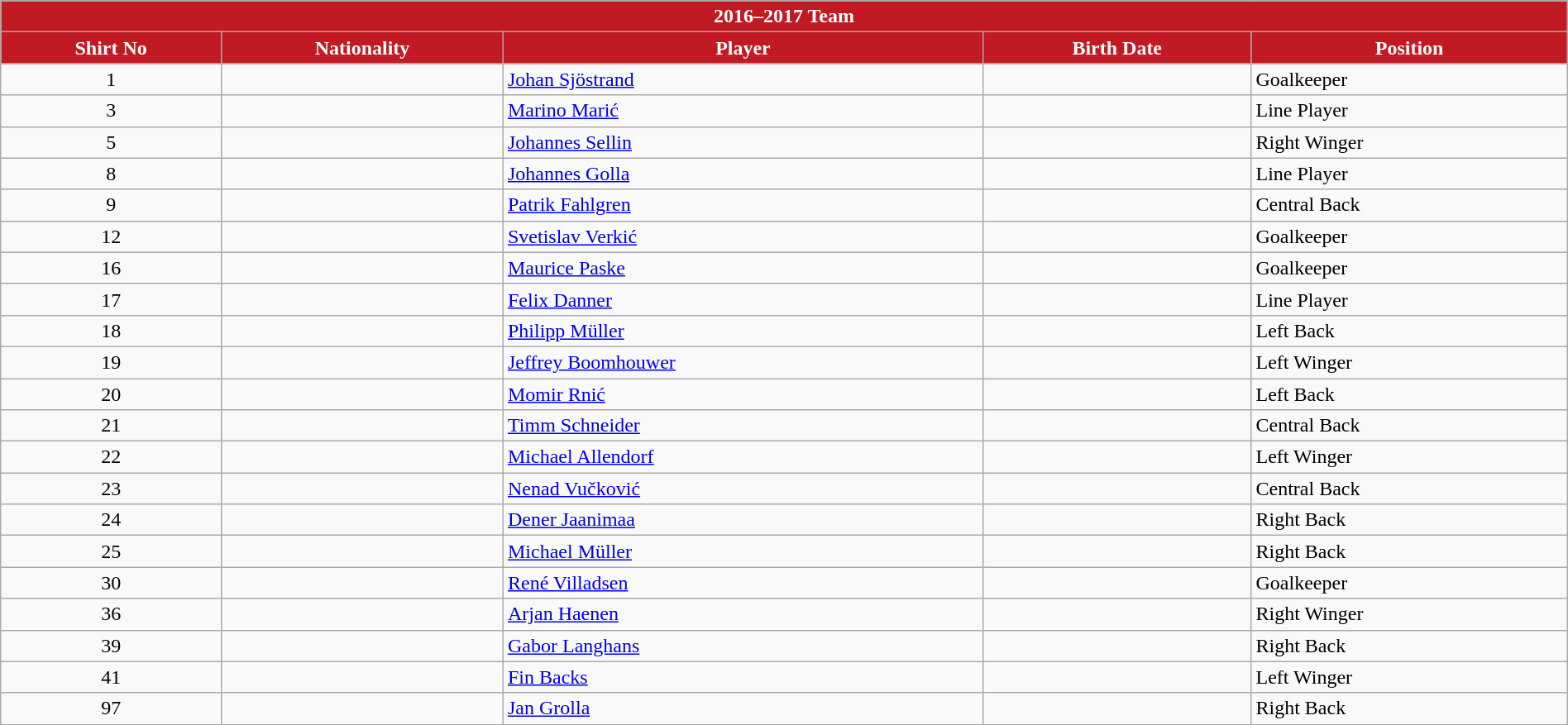<table class="wikitable collapsible collapsed" style="width:100%;">
<tr>
<th colspan=5 style="background-color:#C11A23;color:white;text-align:center;"><strong>2016–2017 Team</strong></th>
</tr>
<tr>
<th style="color:white; background:#C11A23">Shirt No</th>
<th style="color:white; background:#C11A23">Nationality</th>
<th style="color:white; background:#C11A23">Player</th>
<th style="color:white; background:#C11A23">Birth Date</th>
<th style="color:white; background:#C11A23">Position</th>
</tr>
<tr>
<td align=center>1</td>
<td></td>
<td><a href='#'>Johan Sjöstrand</a></td>
<td></td>
<td>Goalkeeper</td>
</tr>
<tr>
<td align=center>3</td>
<td></td>
<td><a href='#'>Marino Marić</a></td>
<td></td>
<td>Line Player</td>
</tr>
<tr>
<td align=center>5</td>
<td></td>
<td><a href='#'>Johannes Sellin</a></td>
<td></td>
<td>Right Winger</td>
</tr>
<tr>
<td align=center>8</td>
<td></td>
<td><a href='#'>Johannes Golla</a></td>
<td></td>
<td>Line Player</td>
</tr>
<tr>
<td align=center>9</td>
<td></td>
<td><a href='#'>Patrik Fahlgren</a></td>
<td></td>
<td>Central Back</td>
</tr>
<tr>
<td align=center>12</td>
<td></td>
<td><a href='#'>Svetislav Verkić</a></td>
<td></td>
<td>Goalkeeper</td>
</tr>
<tr>
<td align=center>16</td>
<td></td>
<td><a href='#'>Maurice Paske</a></td>
<td></td>
<td>Goalkeeper</td>
</tr>
<tr>
<td align=center>17</td>
<td></td>
<td><a href='#'>Felix Danner</a></td>
<td></td>
<td>Line Player</td>
</tr>
<tr>
<td align=center>18</td>
<td></td>
<td><a href='#'>Philipp Müller</a></td>
<td></td>
<td>Left Back</td>
</tr>
<tr>
<td align=center>19</td>
<td></td>
<td><a href='#'>Jeffrey Boomhouwer</a></td>
<td></td>
<td>Left Winger</td>
</tr>
<tr>
<td align=center>20</td>
<td></td>
<td><a href='#'>Momir Rnić</a></td>
<td></td>
<td>Left Back</td>
</tr>
<tr>
<td align=center>21</td>
<td></td>
<td><a href='#'>Timm Schneider</a></td>
<td></td>
<td>Central Back</td>
</tr>
<tr>
<td align=center>22</td>
<td></td>
<td><a href='#'>Michael Allendorf</a></td>
<td></td>
<td>Left Winger</td>
</tr>
<tr>
<td align=center>23</td>
<td></td>
<td><a href='#'>Nenad Vučković</a></td>
<td></td>
<td>Central Back</td>
</tr>
<tr>
<td align=center>24</td>
<td></td>
<td><a href='#'>Dener Jaanimaa</a></td>
<td></td>
<td>Right Back</td>
</tr>
<tr>
<td align=center>25</td>
<td></td>
<td><a href='#'>Michael Müller</a></td>
<td></td>
<td>Right Back</td>
</tr>
<tr>
<td align=center>30</td>
<td></td>
<td><a href='#'>René Villadsen</a></td>
<td></td>
<td>Goalkeeper</td>
</tr>
<tr>
<td align=center>36</td>
<td></td>
<td><a href='#'>Arjan Haenen</a></td>
<td></td>
<td>Right Winger</td>
</tr>
<tr>
<td align=center>39</td>
<td></td>
<td><a href='#'>Gabor Langhans</a></td>
<td></td>
<td>Right Back</td>
</tr>
<tr>
<td align=center>41</td>
<td></td>
<td><a href='#'>Fin Backs</a></td>
<td></td>
<td>Left Winger</td>
</tr>
<tr>
<td align=center>97</td>
<td></td>
<td><a href='#'>Jan Grolla</a></td>
<td></td>
<td>Right Back</td>
</tr>
</table>
